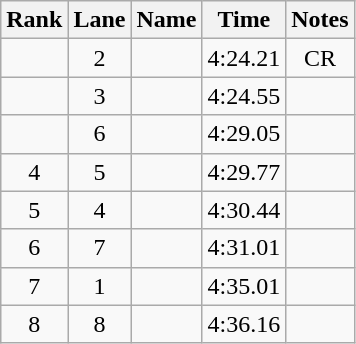<table class="wikitable sortable" style="text-align:center">
<tr>
<th>Rank</th>
<th>Lane</th>
<th>Name</th>
<th>Time</th>
<th>Notes</th>
</tr>
<tr>
<td></td>
<td>2</td>
<td align=left></td>
<td>4:24.21</td>
<td>CR</td>
</tr>
<tr>
<td></td>
<td>3</td>
<td align=left></td>
<td>4:24.55</td>
<td></td>
</tr>
<tr>
<td></td>
<td>6</td>
<td align=left></td>
<td>4:29.05</td>
<td></td>
</tr>
<tr>
<td>4</td>
<td>5</td>
<td align=left></td>
<td>4:29.77</td>
<td></td>
</tr>
<tr>
<td>5</td>
<td>4</td>
<td align=left></td>
<td>4:30.44</td>
<td></td>
</tr>
<tr>
<td>6</td>
<td>7</td>
<td align=left></td>
<td>4:31.01</td>
<td></td>
</tr>
<tr>
<td>7</td>
<td>1</td>
<td align=left></td>
<td>4:35.01</td>
<td></td>
</tr>
<tr>
<td>8</td>
<td>8</td>
<td align=left></td>
<td>4:36.16</td>
<td></td>
</tr>
</table>
